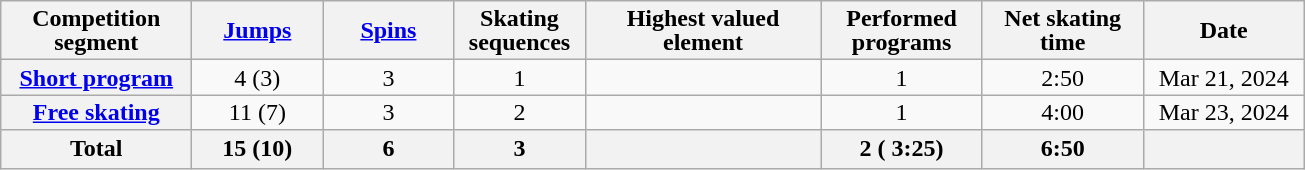<table class="wikitable" style="text-align:center;">
<tr style="line-height:1;">
<th scope=col width=120px>Competition segment</th>
<th scope=col width=80px><a href='#'>Jumps</a></th>
<th scope=col width=80px><a href='#'>Spins</a></th>
<th scope=col width=80px>Skating sequences</th>
<th scope=col width=150px>Highest valued element</th>
<th scope=col width=100px>Performed programs</th>
<th scope=col width=100px>Net skating time</th>
<th scope=col width=100px>Date</th>
</tr>
<tr style="line-height:1;">
<th scope=row><a href='#'>Short program</a></th>
<td>4 (3)</td>
<td>3</td>
<td>1</td>
<td></td>
<td>1</td>
<td>2:50</td>
<td>Mar 21, 2024</td>
</tr>
<tr style="line-height:1;">
<th scope=row><a href='#'>Free skating</a></th>
<td>11 (7)</td>
<td>3</td>
<td>2</td>
<td></td>
<td>1</td>
<td>4:00</td>
<td>Mar 23, 2024</td>
</tr>
<tr>
<th scope=row>Total</th>
<th>15 (10)</th>
<th>6</th>
<th>3</th>
<th></th>
<th>2 ( 3:25)</th>
<th>6:50</th>
<th></th>
</tr>
</table>
